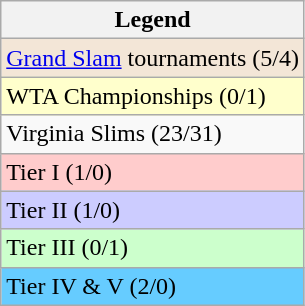<table class="wikitable sortable mw-collapsible mw-collapsed">
<tr>
<th>Legend</th>
</tr>
<tr>
<td style="background:#f3e6d7;"><a href='#'>Grand Slam</a> tournaments (5/4)</td>
</tr>
<tr>
<td style="background:#ffc;">WTA Championships (0/1)</td>
</tr>
<tr>
<td>Virginia Slims (23/31)</td>
</tr>
<tr>
<td style="background:#fcc;">Tier I (1/0)</td>
</tr>
<tr>
<td style="background:#ccf;">Tier II (1/0)</td>
</tr>
<tr>
<td style="background:#cfc;">Tier III (0/1)</td>
</tr>
<tr>
<td style="background:#6cf;">Tier IV & V (2/0)</td>
</tr>
</table>
